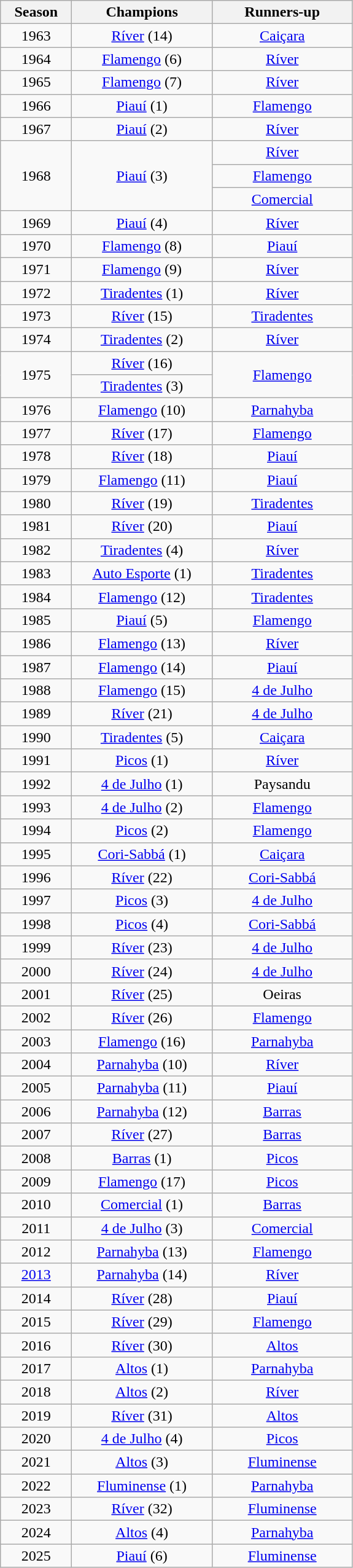<table class="wikitable" style="text-align:center; margin-left:1em;">
<tr>
<th style="width:70px">Season</th>
<th style="width:145px">Champions</th>
<th style="width:145px">Runners-up</th>
</tr>
<tr>
<td>1963</td>
<td><a href='#'>Ríver</a> (14)</td>
<td><a href='#'>Caiçara</a></td>
</tr>
<tr>
<td>1964</td>
<td><a href='#'>Flamengo</a> (6)</td>
<td><a href='#'>Ríver</a></td>
</tr>
<tr>
<td>1965</td>
<td><a href='#'>Flamengo</a> (7)</td>
<td><a href='#'>Ríver</a></td>
</tr>
<tr>
<td>1966</td>
<td><a href='#'>Piauí</a> (1)</td>
<td><a href='#'>Flamengo</a></td>
</tr>
<tr>
<td>1967</td>
<td><a href='#'>Piauí</a> (2)</td>
<td><a href='#'>Ríver</a></td>
</tr>
<tr>
<td rowspan="3">1968</td>
<td rowspan="3"><a href='#'>Piauí</a> (3)</td>
<td><a href='#'>Ríver</a></td>
</tr>
<tr>
<td><a href='#'>Flamengo</a></td>
</tr>
<tr>
<td><a href='#'>Comercial</a></td>
</tr>
<tr>
<td>1969</td>
<td><a href='#'>Piauí</a> (4)</td>
<td><a href='#'>Ríver</a></td>
</tr>
<tr>
<td>1970</td>
<td><a href='#'>Flamengo</a> (8)</td>
<td><a href='#'>Piauí</a></td>
</tr>
<tr>
<td>1971</td>
<td><a href='#'>Flamengo</a> (9)</td>
<td><a href='#'>Ríver</a></td>
</tr>
<tr>
<td>1972</td>
<td><a href='#'>Tiradentes</a> (1)</td>
<td><a href='#'>Ríver</a></td>
</tr>
<tr>
<td>1973</td>
<td><a href='#'>Ríver</a> (15)</td>
<td><a href='#'>Tiradentes</a></td>
</tr>
<tr>
<td>1974</td>
<td><a href='#'>Tiradentes</a> (2)</td>
<td><a href='#'>Ríver</a></td>
</tr>
<tr>
<td rowspan="2">1975</td>
<td><a href='#'>Ríver</a> (16)</td>
<td rowspan="2"><a href='#'>Flamengo</a></td>
</tr>
<tr>
<td><a href='#'>Tiradentes</a> (3)</td>
</tr>
<tr>
<td>1976</td>
<td><a href='#'>Flamengo</a> (10)</td>
<td><a href='#'>Parnahyba</a></td>
</tr>
<tr>
<td>1977</td>
<td><a href='#'>Ríver</a> (17)</td>
<td><a href='#'>Flamengo</a></td>
</tr>
<tr>
<td>1978</td>
<td><a href='#'>Ríver</a> (18)</td>
<td><a href='#'>Piauí</a></td>
</tr>
<tr>
<td>1979</td>
<td><a href='#'>Flamengo</a> (11)</td>
<td><a href='#'>Piauí</a></td>
</tr>
<tr>
<td>1980</td>
<td><a href='#'>Ríver</a> (19)</td>
<td><a href='#'>Tiradentes</a></td>
</tr>
<tr>
<td>1981</td>
<td><a href='#'>Ríver</a> (20)</td>
<td><a href='#'>Piauí</a></td>
</tr>
<tr>
<td>1982</td>
<td><a href='#'>Tiradentes</a> (4)</td>
<td><a href='#'>Ríver</a></td>
</tr>
<tr>
<td>1983</td>
<td><a href='#'>Auto Esporte</a> (1)</td>
<td><a href='#'>Tiradentes</a></td>
</tr>
<tr>
<td>1984</td>
<td><a href='#'>Flamengo</a> (12)</td>
<td><a href='#'>Tiradentes</a></td>
</tr>
<tr>
<td>1985</td>
<td><a href='#'>Piauí</a> (5)</td>
<td><a href='#'>Flamengo</a></td>
</tr>
<tr>
<td>1986</td>
<td><a href='#'>Flamengo</a> (13)</td>
<td><a href='#'>Ríver</a></td>
</tr>
<tr>
<td>1987</td>
<td><a href='#'>Flamengo</a> (14)</td>
<td><a href='#'>Piauí</a></td>
</tr>
<tr>
<td>1988</td>
<td><a href='#'>Flamengo</a> (15)</td>
<td><a href='#'>4 de Julho</a></td>
</tr>
<tr>
<td>1989</td>
<td><a href='#'>Ríver</a> (21)</td>
<td><a href='#'>4 de Julho</a></td>
</tr>
<tr>
<td>1990</td>
<td><a href='#'>Tiradentes</a> (5)</td>
<td><a href='#'>Caiçara</a></td>
</tr>
<tr>
<td>1991</td>
<td><a href='#'>Picos</a> (1)</td>
<td><a href='#'>Ríver</a></td>
</tr>
<tr>
<td>1992</td>
<td><a href='#'>4 de Julho</a> (1)</td>
<td>Paysandu</td>
</tr>
<tr>
<td>1993</td>
<td><a href='#'>4 de Julho</a> (2)</td>
<td><a href='#'>Flamengo</a></td>
</tr>
<tr>
<td>1994</td>
<td><a href='#'>Picos</a> (2)</td>
<td><a href='#'>Flamengo</a></td>
</tr>
<tr>
<td>1995</td>
<td><a href='#'>Cori-Sabbá</a> (1)</td>
<td><a href='#'>Caiçara</a></td>
</tr>
<tr>
<td>1996</td>
<td><a href='#'>Ríver</a> (22)</td>
<td><a href='#'>Cori-Sabbá</a></td>
</tr>
<tr>
<td>1997</td>
<td><a href='#'>Picos</a> (3)</td>
<td><a href='#'>4 de Julho</a></td>
</tr>
<tr>
<td>1998</td>
<td><a href='#'>Picos</a> (4)</td>
<td><a href='#'>Cori-Sabbá</a></td>
</tr>
<tr>
<td>1999</td>
<td><a href='#'>Ríver</a> (23)</td>
<td><a href='#'>4 de Julho</a></td>
</tr>
<tr>
<td>2000</td>
<td><a href='#'>Ríver</a> (24)</td>
<td><a href='#'>4 de Julho</a></td>
</tr>
<tr>
<td>2001</td>
<td><a href='#'>Ríver</a> (25)</td>
<td>Oeiras</td>
</tr>
<tr>
<td>2002</td>
<td><a href='#'>Ríver</a> (26)</td>
<td><a href='#'>Flamengo</a></td>
</tr>
<tr>
<td>2003</td>
<td><a href='#'>Flamengo</a> (16)</td>
<td><a href='#'>Parnahyba</a></td>
</tr>
<tr>
<td>2004</td>
<td><a href='#'>Parnahyba</a> (10)</td>
<td><a href='#'>Ríver</a></td>
</tr>
<tr>
<td>2005</td>
<td><a href='#'>Parnahyba</a> (11)</td>
<td><a href='#'>Piauí</a></td>
</tr>
<tr>
<td>2006</td>
<td><a href='#'>Parnahyba</a> (12)</td>
<td><a href='#'>Barras</a></td>
</tr>
<tr>
<td>2007</td>
<td><a href='#'>Ríver</a> (27)</td>
<td><a href='#'>Barras</a></td>
</tr>
<tr>
<td>2008</td>
<td><a href='#'>Barras</a> (1)</td>
<td><a href='#'>Picos</a></td>
</tr>
<tr>
<td>2009</td>
<td><a href='#'>Flamengo</a> (17)</td>
<td><a href='#'>Picos</a></td>
</tr>
<tr>
<td>2010</td>
<td><a href='#'>Comercial</a> (1)</td>
<td><a href='#'>Barras</a></td>
</tr>
<tr>
<td>2011</td>
<td><a href='#'>4 de Julho</a> (3)</td>
<td><a href='#'>Comercial</a></td>
</tr>
<tr>
<td>2012</td>
<td><a href='#'>Parnahyba</a> (13)</td>
<td><a href='#'>Flamengo</a></td>
</tr>
<tr>
<td><a href='#'>2013</a></td>
<td><a href='#'>Parnahyba</a> (14)</td>
<td><a href='#'>Ríver</a></td>
</tr>
<tr>
<td>2014</td>
<td><a href='#'>Ríver</a> (28)</td>
<td><a href='#'>Piauí</a></td>
</tr>
<tr>
<td>2015</td>
<td><a href='#'>Ríver</a> (29)</td>
<td><a href='#'>Flamengo</a></td>
</tr>
<tr>
<td>2016</td>
<td><a href='#'>Ríver</a> (30)</td>
<td><a href='#'>Altos</a></td>
</tr>
<tr>
<td>2017</td>
<td><a href='#'>Altos</a> (1)</td>
<td><a href='#'>Parnahyba</a></td>
</tr>
<tr>
<td>2018</td>
<td><a href='#'>Altos</a> (2)</td>
<td><a href='#'>Ríver</a></td>
</tr>
<tr>
<td>2019</td>
<td><a href='#'>Ríver</a> (31)</td>
<td><a href='#'>Altos</a></td>
</tr>
<tr>
<td>2020</td>
<td><a href='#'>4 de Julho</a> (4)</td>
<td><a href='#'>Picos</a></td>
</tr>
<tr>
<td>2021</td>
<td><a href='#'>Altos</a> (3)</td>
<td><a href='#'>Fluminense</a></td>
</tr>
<tr>
<td>2022</td>
<td><a href='#'>Fluminense</a> (1)</td>
<td><a href='#'>Parnahyba</a></td>
</tr>
<tr>
<td>2023</td>
<td><a href='#'>Ríver</a> (32)</td>
<td><a href='#'>Fluminense</a></td>
</tr>
<tr>
<td>2024</td>
<td><a href='#'>Altos</a> (4)</td>
<td><a href='#'>Parnahyba</a></td>
</tr>
<tr>
<td>2025</td>
<td><a href='#'>Piauí</a> (6)</td>
<td><a href='#'>Fluminense</a></td>
</tr>
</table>
